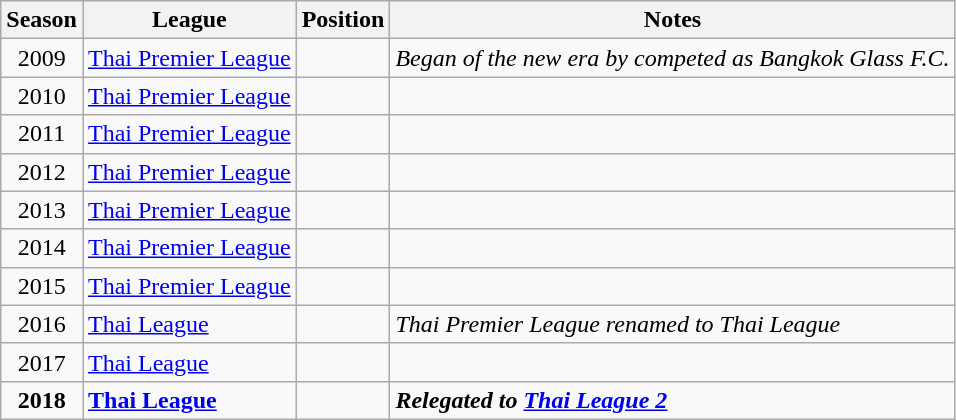<table class="wikitable">
<tr>
<th>Season</th>
<th>League</th>
<th>Position</th>
<th>Notes</th>
</tr>
<tr>
<td align=center>2009</td>
<td nowrap><a href='#'>Thai Premier League</a></td>
<td align=center></td>
<td nowrap><em>Began of the new era by competed as Bangkok Glass F.C.</em></td>
</tr>
<tr>
<td align=center>2010</td>
<td nowrap><a href='#'>Thai Premier League</a></td>
<td align=center></td>
<td nowrap></td>
</tr>
<tr>
<td align=center>2011</td>
<td nowrap><a href='#'>Thai Premier League</a></td>
<td align=center></td>
<td nowrap></td>
</tr>
<tr>
<td align=center>2012</td>
<td nowrap><a href='#'>Thai Premier League</a></td>
<td align=center></td>
<td nowrap></td>
</tr>
<tr>
<td align=center>2013</td>
<td nowrap><a href='#'>Thai Premier League</a></td>
<td align=center></td>
<td nowrap></td>
</tr>
<tr>
<td align=center>2014</td>
<td nowrap><a href='#'>Thai Premier League</a></td>
<td align=center></td>
<td nowrap></td>
</tr>
<tr>
<td align=center>2015</td>
<td nowrap><a href='#'>Thai Premier League</a></td>
<td align=center></td>
<td nowrap></td>
</tr>
<tr>
<td align=center>2016</td>
<td nowrap><a href='#'>Thai League</a></td>
<td align=center></td>
<td nowrap><em>Thai Premier League renamed to Thai League</em></td>
</tr>
<tr>
<td align=center>2017</td>
<td nowrap><a href='#'>Thai League</a></td>
<td align=center></td>
<td nowrap></td>
</tr>
<tr>
<td align=center><strong>2018</strong></td>
<td nowrap><strong><a href='#'>Thai League</a></strong></td>
<td align=center></td>
<td nowrap><strong><em>Relegated to <a href='#'>Thai League 2</a></em></strong></td>
</tr>
</table>
